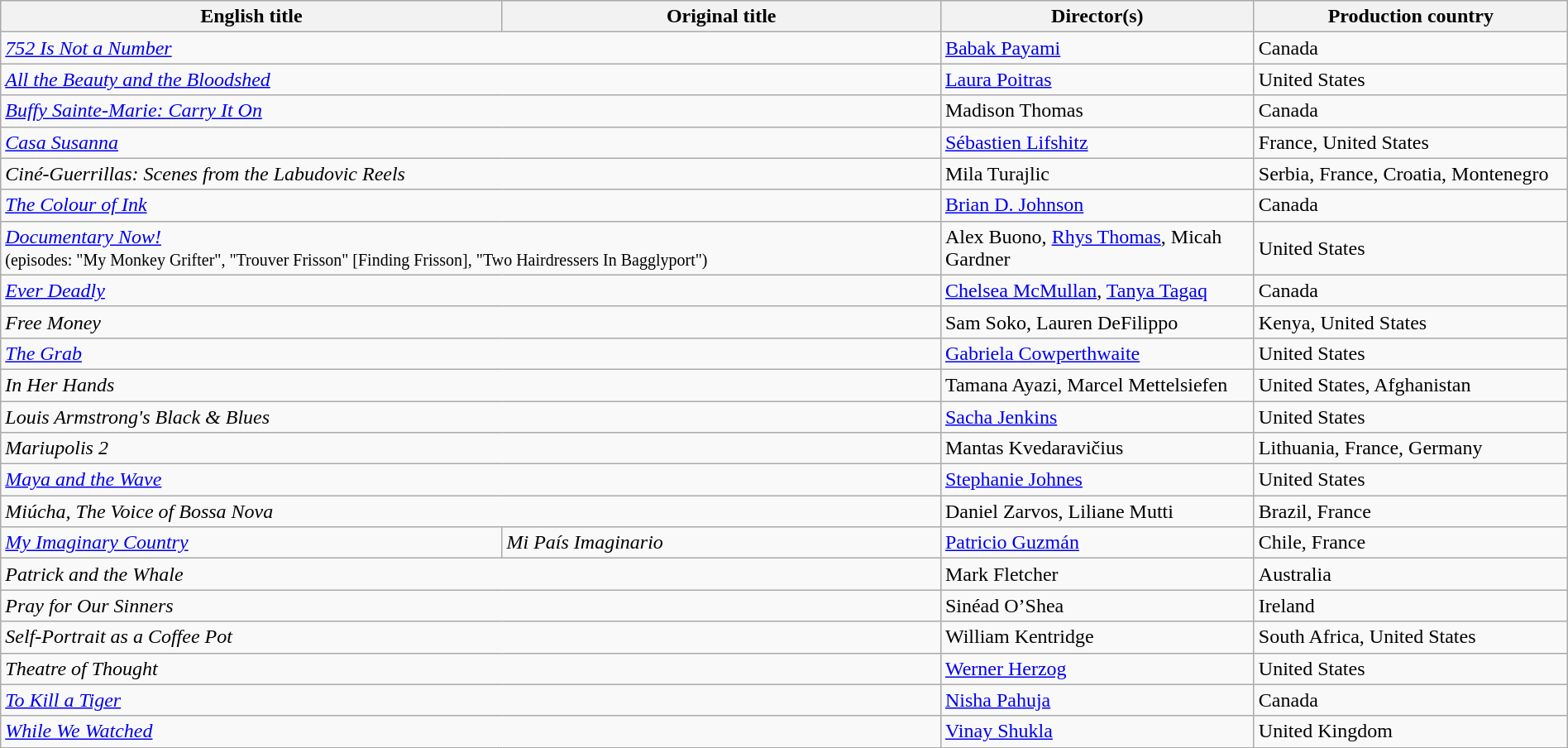<table class="sortable wikitable" width="100%" cellpadding="5">
<tr>
<th scope="col" width="32%">English title</th>
<th scope="col" width="28%">Original title</th>
<th scope="col" width="20%">Director(s)</th>
<th scope="col" width="20%">Production country</th>
</tr>
<tr>
<td colspan=2><em><a href='#'>752 Is Not a Number</a></em></td>
<td><a href='#'>Babak Payami</a></td>
<td>Canada</td>
</tr>
<tr>
<td colspan=2><em><a href='#'>All the Beauty and the Bloodshed</a></em></td>
<td><a href='#'>Laura Poitras</a></td>
<td>United States</td>
</tr>
<tr>
<td colspan=2><em><a href='#'>Buffy Sainte-Marie: Carry It On</a></em></td>
<td>Madison Thomas</td>
<td>Canada</td>
</tr>
<tr>
<td colspan=2><em><a href='#'>Casa Susanna</a></em></td>
<td><a href='#'>Sébastien Lifshitz</a></td>
<td>France, United States</td>
</tr>
<tr>
<td colspan=2><em>Ciné-Guerrillas: Scenes from the Labudovic Reels</em></td>
<td>Mila Turajlic</td>
<td>Serbia, France, Croatia, Montenegro</td>
</tr>
<tr>
<td colspan=2><em><a href='#'>The Colour of Ink</a></em></td>
<td><a href='#'>Brian D. Johnson</a></td>
<td>Canada</td>
</tr>
<tr>
<td colspan=2><em><a href='#'>Documentary Now!</a></em><br><small>(episodes: "My Monkey Grifter", "Trouver Frisson" [Finding Frisson], "Two Hairdressers In Bagglyport")</small></td>
<td>Alex Buono, <a href='#'>Rhys Thomas</a>, Micah Gardner</td>
<td>United States</td>
</tr>
<tr>
<td colspan=2><em><a href='#'>Ever Deadly</a></em></td>
<td><a href='#'>Chelsea McMullan</a>, <a href='#'>Tanya Tagaq</a></td>
<td>Canada</td>
</tr>
<tr>
<td colspan=2><em>Free Money</em></td>
<td>Sam Soko, Lauren DeFilippo</td>
<td>Kenya, United States</td>
</tr>
<tr>
<td colspan=2><em><a href='#'>The Grab</a></em></td>
<td><a href='#'>Gabriela Cowperthwaite</a></td>
<td>United States</td>
</tr>
<tr>
<td colspan=2><em>In Her Hands</em></td>
<td>Tamana Ayazi, Marcel Mettelsiefen</td>
<td>United States, Afghanistan</td>
</tr>
<tr>
<td colspan=2><em>Louis Armstrong's Black & Blues</em></td>
<td><a href='#'>Sacha Jenkins</a></td>
<td>United States</td>
</tr>
<tr>
<td colspan=2><em>Mariupolis 2</em></td>
<td>Mantas Kvedaravičius</td>
<td>Lithuania, France, Germany</td>
</tr>
<tr>
<td colspan=2><em><a href='#'>Maya and the Wave</a></em></td>
<td><a href='#'>Stephanie Johnes</a></td>
<td>United States</td>
</tr>
<tr>
<td colspan=2><em>Miúcha, The Voice of Bossa Nova</em></td>
<td>Daniel Zarvos, Liliane Mutti</td>
<td>Brazil, France</td>
</tr>
<tr>
<td><em><a href='#'>My Imaginary Country</a></em></td>
<td><em>Mi País Imaginario</em></td>
<td><a href='#'>Patricio Guzmán</a></td>
<td>Chile, France</td>
</tr>
<tr>
<td colspan=2><em>Patrick and the Whale</em></td>
<td>Mark Fletcher</td>
<td>Australia</td>
</tr>
<tr>
<td colspan=2><em>Pray for Our Sinners</em></td>
<td>Sinéad O’Shea</td>
<td>Ireland</td>
</tr>
<tr>
<td colspan=2><em>Self-Portrait as a Coffee Pot</em></td>
<td>William Kentridge</td>
<td>South Africa, United States</td>
</tr>
<tr>
<td colspan=2><em>Theatre of Thought</em></td>
<td><a href='#'>Werner Herzog</a></td>
<td>United States</td>
</tr>
<tr>
<td colspan=2><em><a href='#'>To Kill a Tiger</a></em></td>
<td><a href='#'>Nisha Pahuja</a></td>
<td>Canada</td>
</tr>
<tr>
<td colspan=2><em><a href='#'>While We Watched</a></em></td>
<td><a href='#'>Vinay Shukla</a></td>
<td>United Kingdom</td>
</tr>
</table>
